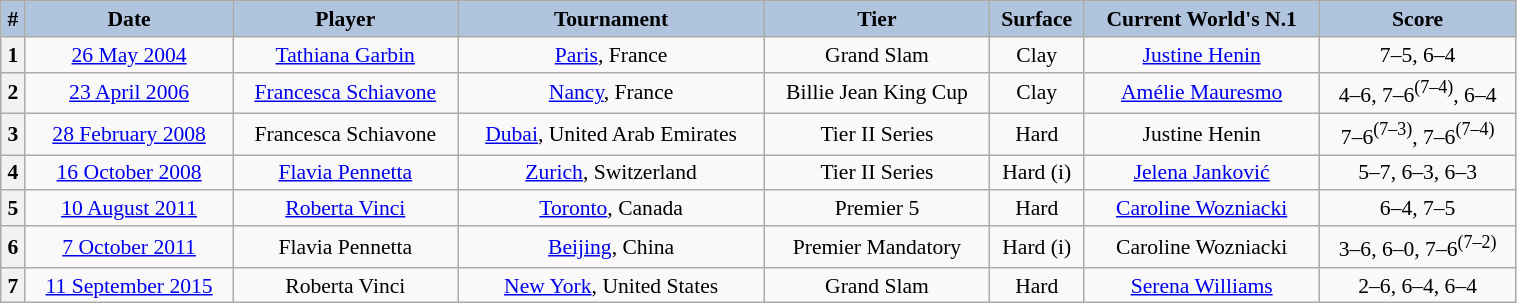<table class="wikitable sortable" width=80% style="font-size:90%; text-align:center;">
<tr>
<th style=background:lightsteelblue>#</th>
<th style=background:lightsteelblue>Date</th>
<th style=background:lightsteelblue>Player</th>
<th style=background:lightsteelblue>Tournament</th>
<th style=background:lightsteelblue>Tier</th>
<th style=background:lightsteelblue>Surface</th>
<th style=background:lightsteelblue>Current World's N.1</th>
<th style=background:lightsteelblue>Score</th>
</tr>
<tr>
<th>1</th>
<td><a href='#'>26 May 2004</a></td>
<td><a href='#'>Tathiana Garbin</a></td>
<td><a href='#'>Paris</a>, France</td>
<td>Grand Slam</td>
<td>Clay</td>
<td> <a href='#'>Justine Henin</a></td>
<td>7–5, 6–4</td>
</tr>
<tr>
<th>2</th>
<td><a href='#'>23 April 2006</a></td>
<td><a href='#'>Francesca Schiavone</a></td>
<td><a href='#'>Nancy</a>, France</td>
<td>Billie Jean King Cup</td>
<td>Clay</td>
<td> <a href='#'>Amélie Mauresmo</a></td>
<td>4–6, 7–6<sup>(7–4)</sup>, 6–4</td>
</tr>
<tr>
<th>3</th>
<td><a href='#'>28 February 2008</a></td>
<td>Francesca Schiavone</td>
<td><a href='#'>Dubai</a>, United Arab Emirates</td>
<td>Tier II Series</td>
<td>Hard</td>
<td> Justine Henin</td>
<td>7–6<sup>(7–3)</sup>, 7–6<sup>(7–4)</sup></td>
</tr>
<tr>
<th>4</th>
<td><a href='#'>16 October 2008</a></td>
<td><a href='#'>Flavia Pennetta</a></td>
<td><a href='#'>Zurich</a>, Switzerland</td>
<td>Tier II Series</td>
<td>Hard (i)</td>
<td> <a href='#'>Jelena Janković</a></td>
<td>5–7, 6–3, 6–3</td>
</tr>
<tr>
<th>5</th>
<td><a href='#'>10 August 2011</a></td>
<td><a href='#'>Roberta Vinci</a></td>
<td><a href='#'>Toronto</a>, Canada</td>
<td>Premier 5</td>
<td>Hard</td>
<td> <a href='#'>Caroline Wozniacki</a></td>
<td>6–4, 7–5</td>
</tr>
<tr>
<th>6</th>
<td><a href='#'>7 October 2011</a></td>
<td>Flavia Pennetta</td>
<td><a href='#'>Beijing</a>, China</td>
<td>Premier Mandatory</td>
<td>Hard (i)</td>
<td> Caroline Wozniacki</td>
<td>3–6, 6–0, 7–6<sup>(7–2)</sup></td>
</tr>
<tr>
<th>7</th>
<td><a href='#'>11 September 2015</a></td>
<td>Roberta Vinci</td>
<td><a href='#'>New York</a>, United States</td>
<td>Grand Slam</td>
<td>Hard</td>
<td> <a href='#'>Serena Williams</a></td>
<td>2–6, 6–4, 6–4</td>
</tr>
</table>
